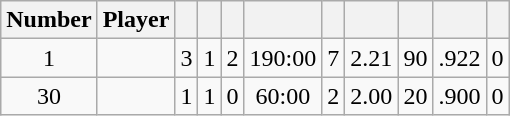<table class="wikitable sortable" style="text-align:center; padding:4px; border-spacing=0;">
<tr>
<th>Number</th>
<th>Player</th>
<th></th>
<th></th>
<th></th>
<th></th>
<th></th>
<th></th>
<th></th>
<th></th>
<th></th>
</tr>
<tr>
<td>1</td>
<td align=left></td>
<td>3</td>
<td>1</td>
<td>2</td>
<td>190:00</td>
<td>7</td>
<td>2.21</td>
<td>90</td>
<td>.922</td>
<td>0</td>
</tr>
<tr>
<td>30</td>
<td align=left></td>
<td>1</td>
<td>1</td>
<td>0</td>
<td>60:00</td>
<td>2</td>
<td>2.00</td>
<td>20</td>
<td>.900</td>
<td>0</td>
</tr>
</table>
